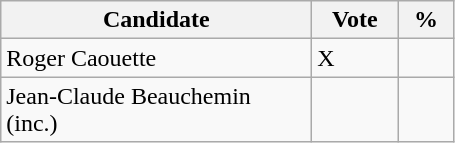<table class="wikitable">
<tr>
<th bgcolor="#DDDDFF" width="200px">Candidate</th>
<th bgcolor="#DDDDFF" width="50px">Vote</th>
<th bgcolor="#DDDDFF" width="30px">%</th>
</tr>
<tr>
<td>Roger Caouette</td>
<td>X</td>
<td></td>
</tr>
<tr>
<td>Jean-Claude Beauchemin (inc.)</td>
<td></td>
<td></td>
</tr>
</table>
